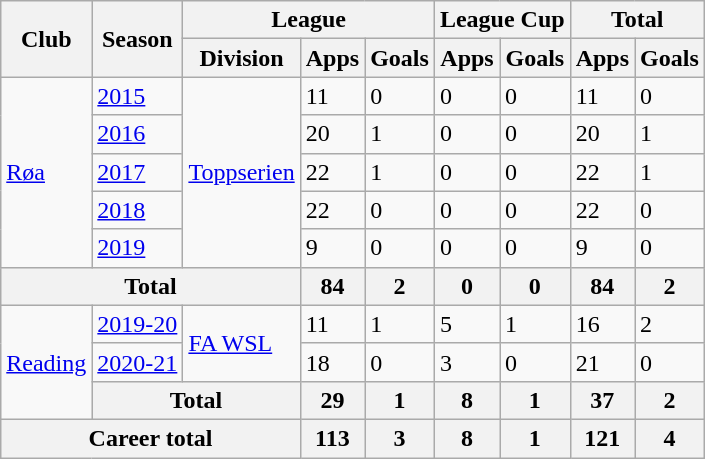<table class="wikitable">
<tr>
<th rowspan="2">Club</th>
<th rowspan="2">Season</th>
<th colspan="3">League</th>
<th colspan="2">League Cup</th>
<th colspan="2">Total</th>
</tr>
<tr>
<th>Division</th>
<th>Apps</th>
<th>Goals</th>
<th>Apps</th>
<th>Goals</th>
<th>Apps</th>
<th>Goals</th>
</tr>
<tr>
<td rowspan="5"><a href='#'>Røa</a></td>
<td><a href='#'>2015</a></td>
<td rowspan="5"><a href='#'>Toppserien</a></td>
<td>11</td>
<td>0</td>
<td>0</td>
<td>0</td>
<td>11</td>
<td>0</td>
</tr>
<tr>
<td><a href='#'>2016</a></td>
<td>20</td>
<td>1</td>
<td>0</td>
<td>0</td>
<td>20</td>
<td>1</td>
</tr>
<tr>
<td><a href='#'>2017</a></td>
<td>22</td>
<td>1</td>
<td>0</td>
<td>0</td>
<td>22</td>
<td>1</td>
</tr>
<tr>
<td><a href='#'>2018</a></td>
<td>22</td>
<td>0</td>
<td>0</td>
<td>0</td>
<td>22</td>
<td>0</td>
</tr>
<tr>
<td><a href='#'>2019</a></td>
<td>9</td>
<td>0</td>
<td>0</td>
<td>0</td>
<td>9</td>
<td>0</td>
</tr>
<tr>
<th colspan="3">Total</th>
<th>84</th>
<th>2</th>
<th>0</th>
<th>0</th>
<th>84</th>
<th>2</th>
</tr>
<tr>
<td rowspan="3"><a href='#'>Reading</a></td>
<td><a href='#'>2019-20</a></td>
<td rowspan="2"><a href='#'>FA WSL</a></td>
<td>11</td>
<td>1</td>
<td>5</td>
<td>1</td>
<td>16</td>
<td>2</td>
</tr>
<tr>
<td><a href='#'>2020-21</a></td>
<td>18</td>
<td>0</td>
<td>3</td>
<td>0</td>
<td>21</td>
<td>0</td>
</tr>
<tr>
<th colspan="2">Total</th>
<th>29</th>
<th>1</th>
<th>8</th>
<th>1</th>
<th>37</th>
<th>2</th>
</tr>
<tr>
<th colspan="3">Career total</th>
<th>113</th>
<th>3</th>
<th>8</th>
<th>1</th>
<th>121</th>
<th>4</th>
</tr>
</table>
